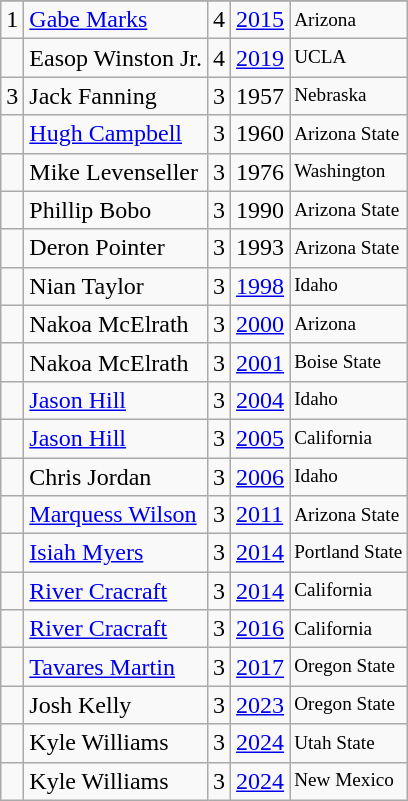<table class="wikitable">
<tr>
</tr>
<tr>
<td>1</td>
<td><a href='#'>Gabe Marks</a></td>
<td>4</td>
<td><a href='#'>2015</a></td>
<td style="font-size:80%;">Arizona</td>
</tr>
<tr>
<td></td>
<td>Easop Winston Jr.</td>
<td>4</td>
<td><a href='#'>2019</a></td>
<td style="font-size:80%;">UCLA</td>
</tr>
<tr>
<td>3</td>
<td>Jack Fanning</td>
<td>3</td>
<td>1957</td>
<td style="font-size:80%;">Nebraska</td>
</tr>
<tr>
<td></td>
<td><a href='#'>Hugh Campbell</a></td>
<td>3</td>
<td>1960</td>
<td style="font-size:80%;">Arizona State</td>
</tr>
<tr>
<td></td>
<td>Mike Levenseller</td>
<td>3</td>
<td>1976</td>
<td style="font-size:80%;">Washington</td>
</tr>
<tr>
<td></td>
<td>Phillip Bobo</td>
<td>3</td>
<td>1990</td>
<td style="font-size:80%;">Arizona State</td>
</tr>
<tr>
<td></td>
<td>Deron Pointer</td>
<td>3</td>
<td>1993</td>
<td style="font-size:80%;">Arizona State</td>
</tr>
<tr>
<td></td>
<td>Nian Taylor</td>
<td>3</td>
<td><a href='#'>1998</a></td>
<td style="font-size:80%;">Idaho</td>
</tr>
<tr>
<td></td>
<td>Nakoa McElrath</td>
<td>3</td>
<td><a href='#'>2000</a></td>
<td style="font-size:80%;">Arizona</td>
</tr>
<tr>
<td></td>
<td>Nakoa McElrath</td>
<td>3</td>
<td><a href='#'>2001</a></td>
<td style="font-size:80%;">Boise State</td>
</tr>
<tr>
<td></td>
<td><a href='#'>Jason Hill</a></td>
<td>3</td>
<td><a href='#'>2004</a></td>
<td style="font-size:80%;">Idaho</td>
</tr>
<tr>
<td></td>
<td><a href='#'>Jason Hill</a></td>
<td>3</td>
<td><a href='#'>2005</a></td>
<td style="font-size:80%;">California</td>
</tr>
<tr>
<td></td>
<td>Chris Jordan</td>
<td>3</td>
<td><a href='#'>2006</a></td>
<td style="font-size:80%;">Idaho</td>
</tr>
<tr>
<td></td>
<td><a href='#'>Marquess Wilson</a></td>
<td>3</td>
<td><a href='#'>2011</a></td>
<td style="font-size:80%;">Arizona State</td>
</tr>
<tr>
<td></td>
<td><a href='#'>Isiah Myers</a></td>
<td>3</td>
<td><a href='#'>2014</a></td>
<td style="font-size:80%;">Portland State</td>
</tr>
<tr>
<td></td>
<td><a href='#'>River Cracraft</a></td>
<td>3</td>
<td><a href='#'>2014</a></td>
<td style="font-size:80%;">California</td>
</tr>
<tr>
<td></td>
<td><a href='#'>River Cracraft</a></td>
<td>3</td>
<td><a href='#'>2016</a></td>
<td style="font-size:80%;">California</td>
</tr>
<tr>
<td></td>
<td><a href='#'>Tavares Martin</a></td>
<td>3</td>
<td><a href='#'>2017</a></td>
<td style="font-size:80%;">Oregon State</td>
</tr>
<tr>
<td></td>
<td>Josh Kelly</td>
<td>3</td>
<td><a href='#'>2023</a></td>
<td style="font-size:80%;">Oregon State</td>
</tr>
<tr>
<td></td>
<td>Kyle Williams</td>
<td>3</td>
<td><a href='#'>2024</a></td>
<td style="font-size:80%;">Utah State</td>
</tr>
<tr>
<td></td>
<td>Kyle Williams</td>
<td>3</td>
<td><a href='#'>2024</a></td>
<td style="font-size:80%;">New Mexico</td>
</tr>
</table>
